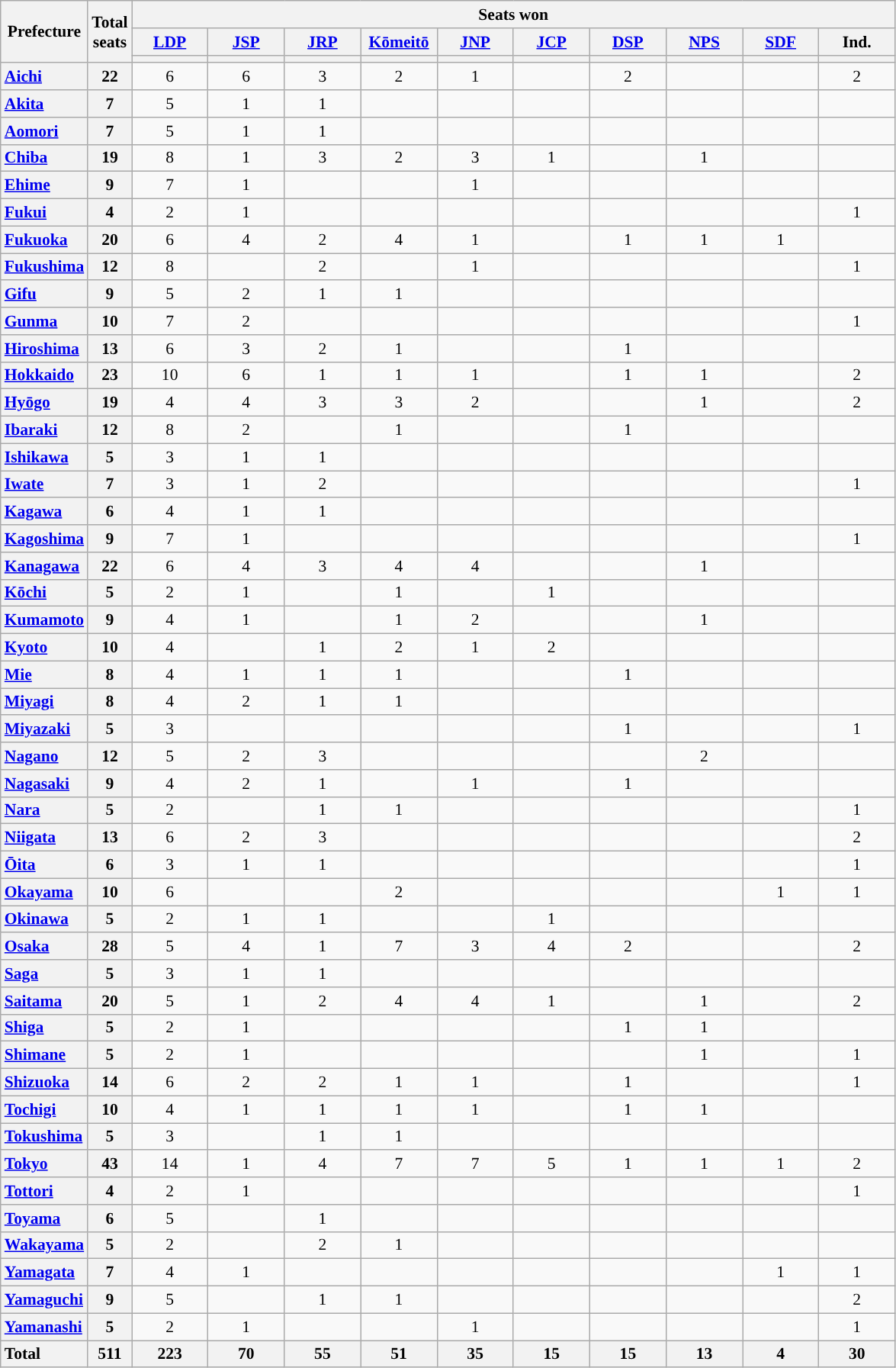<table class="wikitable" style="text-align:center; font-size: 0.9em;">
<tr>
<th rowspan="3">Prefecture</th>
<th rowspan="3">Total<br>seats</th>
<th colspan="10">Seats won</th>
</tr>
<tr>
<th class="unsortable" style="width:60px;"><a href='#'>LDP</a></th>
<th class="unsortable" style="width:60px;"><a href='#'>JSP</a></th>
<th class="unsortable" style="width:60px;"><a href='#'>JRP</a></th>
<th class="unsortable" style="width:60px;"><a href='#'>Kōmeitō</a></th>
<th class="unsortable" style="width:60px;"><a href='#'>JNP</a></th>
<th class="unsortable" style="width:60px;"><a href='#'>JCP</a></th>
<th class="unsortable" style="width:60px;"><a href='#'>DSP</a></th>
<th class="unsortable" style="width:60px;"><a href='#'>NPS</a></th>
<th class="unsortable" style="width:60px;"><a href='#'>SDF</a></th>
<th class="unsortable" style="width:60px;">Ind.</th>
</tr>
<tr>
<th style="background:"></th>
<th style="background:"></th>
<th style="background:"></th>
<th style="background:"></th>
<th style="background:"></th>
<th style="background:"></th>
<th style="background:"></th>
<th style="background:"></th>
<th style="background:"></th>
<th style="background:"></th>
</tr>
<tr>
<th style="text-align: left;"><a href='#'>Aichi</a></th>
<th>22</th>
<td>6</td>
<td>6</td>
<td>3</td>
<td>2</td>
<td>1</td>
<td></td>
<td>2</td>
<td></td>
<td></td>
<td>2</td>
</tr>
<tr>
<th style="text-align: left;"><a href='#'>Akita</a></th>
<th>7</th>
<td>5</td>
<td>1</td>
<td>1</td>
<td></td>
<td></td>
<td></td>
<td></td>
<td></td>
<td></td>
<td></td>
</tr>
<tr>
<th style="text-align: left;"><a href='#'>Aomori</a></th>
<th>7</th>
<td>5</td>
<td>1</td>
<td>1</td>
<td></td>
<td></td>
<td></td>
<td></td>
<td></td>
<td></td>
<td></td>
</tr>
<tr>
<th style="text-align: left;"><a href='#'>Chiba</a></th>
<th>19</th>
<td>8</td>
<td>1</td>
<td>3</td>
<td>2</td>
<td>3</td>
<td>1</td>
<td></td>
<td>1</td>
<td></td>
<td></td>
</tr>
<tr>
<th style="text-align: left;"><a href='#'>Ehime</a></th>
<th>9</th>
<td>7</td>
<td>1</td>
<td></td>
<td></td>
<td>1</td>
<td></td>
<td></td>
<td></td>
<td></td>
<td></td>
</tr>
<tr>
<th style="text-align: left;"><a href='#'>Fukui</a></th>
<th>4</th>
<td>2</td>
<td>1</td>
<td></td>
<td></td>
<td></td>
<td></td>
<td></td>
<td></td>
<td></td>
<td>1</td>
</tr>
<tr>
<th style="text-align: left;"><a href='#'>Fukuoka</a></th>
<th>20</th>
<td>6</td>
<td>4</td>
<td>2</td>
<td>4</td>
<td>1</td>
<td></td>
<td>1</td>
<td>1</td>
<td>1</td>
<td></td>
</tr>
<tr>
<th style="text-align: left;"><a href='#'>Fukushima</a></th>
<th>12</th>
<td>8</td>
<td></td>
<td>2</td>
<td></td>
<td>1</td>
<td></td>
<td></td>
<td></td>
<td></td>
<td>1</td>
</tr>
<tr>
<th style="text-align: left;"><a href='#'>Gifu</a></th>
<th>9</th>
<td>5</td>
<td>2</td>
<td>1</td>
<td>1</td>
<td></td>
<td></td>
<td></td>
<td></td>
<td></td>
<td></td>
</tr>
<tr>
<th style="text-align: left;"><a href='#'>Gunma</a></th>
<th>10</th>
<td>7</td>
<td>2</td>
<td></td>
<td></td>
<td></td>
<td></td>
<td></td>
<td></td>
<td></td>
<td>1</td>
</tr>
<tr>
<th style="text-align: left;"><a href='#'>Hiroshima</a></th>
<th>13</th>
<td>6</td>
<td>3</td>
<td>2</td>
<td>1</td>
<td></td>
<td></td>
<td>1</td>
<td></td>
<td></td>
<td></td>
</tr>
<tr>
<th style="text-align: left;"><a href='#'>Hokkaido</a></th>
<th>23</th>
<td>10</td>
<td>6</td>
<td>1</td>
<td>1</td>
<td>1</td>
<td></td>
<td>1</td>
<td>1</td>
<td></td>
<td>2</td>
</tr>
<tr>
<th style="text-align: left;"><a href='#'>Hyōgo</a></th>
<th>19</th>
<td>4</td>
<td>4</td>
<td>3</td>
<td>3</td>
<td>2</td>
<td></td>
<td></td>
<td>1</td>
<td></td>
<td>2</td>
</tr>
<tr>
<th style="text-align: left;"><a href='#'>Ibaraki</a></th>
<th>12</th>
<td>8</td>
<td>2</td>
<td></td>
<td>1</td>
<td></td>
<td></td>
<td>1</td>
<td></td>
<td></td>
<td></td>
</tr>
<tr>
<th style="text-align: left;"><a href='#'>Ishikawa</a></th>
<th>5</th>
<td>3</td>
<td>1</td>
<td>1</td>
<td></td>
<td></td>
<td></td>
<td></td>
<td></td>
<td></td>
<td></td>
</tr>
<tr>
<th style="text-align: left;"><a href='#'>Iwate</a></th>
<th>7</th>
<td>3</td>
<td>1</td>
<td>2</td>
<td></td>
<td></td>
<td></td>
<td></td>
<td></td>
<td></td>
<td>1</td>
</tr>
<tr>
<th style="text-align: left;"><a href='#'>Kagawa</a></th>
<th>6</th>
<td>4</td>
<td>1</td>
<td>1</td>
<td></td>
<td></td>
<td></td>
<td></td>
<td></td>
<td></td>
<td></td>
</tr>
<tr>
<th style="text-align: left;"><a href='#'>Kagoshima</a></th>
<th>9</th>
<td>7</td>
<td>1</td>
<td></td>
<td></td>
<td></td>
<td></td>
<td></td>
<td></td>
<td></td>
<td>1</td>
</tr>
<tr>
<th style="text-align: left;"><a href='#'>Kanagawa</a></th>
<th>22</th>
<td>6</td>
<td>4</td>
<td>3</td>
<td>4</td>
<td>4</td>
<td></td>
<td></td>
<td>1</td>
<td></td>
<td></td>
</tr>
<tr>
<th style="text-align: left;"><a href='#'>Kōchi</a></th>
<th>5</th>
<td>2</td>
<td>1</td>
<td></td>
<td>1</td>
<td></td>
<td>1</td>
<td></td>
<td></td>
<td></td>
<td></td>
</tr>
<tr>
<th style="text-align: left;"><a href='#'>Kumamoto</a></th>
<th>9</th>
<td>4</td>
<td>1</td>
<td></td>
<td>1</td>
<td>2</td>
<td></td>
<td></td>
<td>1</td>
<td></td>
<td></td>
</tr>
<tr>
<th style="text-align: left;"><a href='#'>Kyoto</a></th>
<th>10</th>
<td>4</td>
<td></td>
<td>1</td>
<td>2</td>
<td>1</td>
<td>2</td>
<td></td>
<td></td>
<td></td>
<td></td>
</tr>
<tr>
<th style="text-align: left;"><a href='#'>Mie</a></th>
<th>8</th>
<td>4</td>
<td>1</td>
<td>1</td>
<td>1</td>
<td></td>
<td></td>
<td>1</td>
<td></td>
<td></td>
<td></td>
</tr>
<tr>
<th style="text-align: left;"><a href='#'>Miyagi</a></th>
<th>8</th>
<td>4</td>
<td>2</td>
<td>1</td>
<td>1</td>
<td></td>
<td></td>
<td></td>
<td></td>
<td></td>
<td></td>
</tr>
<tr>
<th style="text-align: left;"><a href='#'>Miyazaki</a></th>
<th>5</th>
<td>3</td>
<td></td>
<td></td>
<td></td>
<td></td>
<td></td>
<td>1</td>
<td></td>
<td></td>
<td>1</td>
</tr>
<tr>
<th style="text-align: left;"><a href='#'>Nagano</a></th>
<th>12</th>
<td>5</td>
<td>2</td>
<td>3</td>
<td></td>
<td></td>
<td></td>
<td></td>
<td>2</td>
<td></td>
<td></td>
</tr>
<tr>
<th style="text-align: left;"><a href='#'>Nagasaki</a></th>
<th>9</th>
<td>4</td>
<td>2</td>
<td>1</td>
<td></td>
<td>1</td>
<td></td>
<td>1</td>
<td></td>
<td></td>
<td></td>
</tr>
<tr>
<th style="text-align: left;"><a href='#'>Nara</a></th>
<th>5</th>
<td>2</td>
<td></td>
<td>1</td>
<td>1</td>
<td></td>
<td></td>
<td></td>
<td></td>
<td></td>
<td>1</td>
</tr>
<tr>
<th style="text-align: left;"><a href='#'>Niigata</a></th>
<th>13</th>
<td>6</td>
<td>2</td>
<td>3</td>
<td></td>
<td></td>
<td></td>
<td></td>
<td></td>
<td></td>
<td>2</td>
</tr>
<tr>
<th style="text-align: left;"><a href='#'>Ōita</a></th>
<th>6</th>
<td>3</td>
<td>1</td>
<td>1</td>
<td></td>
<td></td>
<td></td>
<td></td>
<td></td>
<td></td>
<td>1</td>
</tr>
<tr>
<th style="text-align: left;"><a href='#'>Okayama</a></th>
<th>10</th>
<td>6</td>
<td></td>
<td></td>
<td>2</td>
<td></td>
<td></td>
<td></td>
<td></td>
<td>1</td>
<td>1</td>
</tr>
<tr>
<th style="text-align: left;"><a href='#'>Okinawa</a></th>
<th>5</th>
<td>2</td>
<td>1</td>
<td>1</td>
<td></td>
<td></td>
<td>1</td>
<td></td>
<td></td>
<td></td>
<td></td>
</tr>
<tr>
<th style="text-align: left;"><a href='#'>Osaka</a></th>
<th>28</th>
<td>5</td>
<td>4</td>
<td>1</td>
<td>7</td>
<td>3</td>
<td>4</td>
<td>2</td>
<td></td>
<td></td>
<td>2</td>
</tr>
<tr>
<th style="text-align: left;"><a href='#'>Saga</a></th>
<th>5</th>
<td>3</td>
<td>1</td>
<td>1</td>
<td></td>
<td></td>
<td></td>
<td></td>
<td></td>
<td></td>
<td></td>
</tr>
<tr>
<th style="text-align: left;"><a href='#'>Saitama</a></th>
<th>20</th>
<td>5</td>
<td>1</td>
<td>2</td>
<td>4</td>
<td>4</td>
<td>1</td>
<td></td>
<td>1</td>
<td></td>
<td>2</td>
</tr>
<tr>
<th style="text-align: left;"><a href='#'>Shiga</a></th>
<th>5</th>
<td>2</td>
<td>1</td>
<td></td>
<td></td>
<td></td>
<td></td>
<td>1</td>
<td>1</td>
<td></td>
<td></td>
</tr>
<tr>
<th style="text-align: left;"><a href='#'>Shimane</a></th>
<th>5</th>
<td>2</td>
<td>1</td>
<td></td>
<td></td>
<td></td>
<td></td>
<td></td>
<td>1</td>
<td></td>
<td>1</td>
</tr>
<tr>
<th style="text-align: left;"><a href='#'>Shizuoka</a></th>
<th>14</th>
<td>6</td>
<td>2</td>
<td>2</td>
<td>1</td>
<td>1</td>
<td></td>
<td>1</td>
<td></td>
<td></td>
<td>1</td>
</tr>
<tr>
<th style="text-align: left;"><a href='#'>Tochigi</a></th>
<th>10</th>
<td>4</td>
<td>1</td>
<td>1</td>
<td>1</td>
<td>1</td>
<td></td>
<td>1</td>
<td>1</td>
<td></td>
<td></td>
</tr>
<tr>
<th style="text-align: left;"><a href='#'>Tokushima</a></th>
<th>5</th>
<td>3</td>
<td></td>
<td>1</td>
<td>1</td>
<td></td>
<td></td>
<td></td>
<td></td>
<td></td>
<td></td>
</tr>
<tr>
<th style="text-align: left;"><a href='#'>Tokyo</a></th>
<th>43</th>
<td>14</td>
<td>1</td>
<td>4</td>
<td>7</td>
<td>7</td>
<td>5</td>
<td>1</td>
<td>1</td>
<td>1</td>
<td>2</td>
</tr>
<tr>
<th style="text-align: left;"><a href='#'>Tottori</a></th>
<th>4</th>
<td>2</td>
<td>1</td>
<td></td>
<td></td>
<td></td>
<td></td>
<td></td>
<td></td>
<td></td>
<td>1</td>
</tr>
<tr>
<th style="text-align: left;"><a href='#'>Toyama</a></th>
<th>6</th>
<td>5</td>
<td></td>
<td>1</td>
<td></td>
<td></td>
<td></td>
<td></td>
<td></td>
<td></td>
<td></td>
</tr>
<tr>
<th style="text-align: left;"><a href='#'>Wakayama</a></th>
<th>5</th>
<td>2</td>
<td></td>
<td>2</td>
<td>1</td>
<td></td>
<td></td>
<td></td>
<td></td>
<td></td>
<td></td>
</tr>
<tr>
<th style="text-align: left;"><a href='#'>Yamagata</a></th>
<th>7</th>
<td>4</td>
<td>1</td>
<td></td>
<td></td>
<td></td>
<td></td>
<td></td>
<td></td>
<td>1</td>
<td>1</td>
</tr>
<tr>
<th style="text-align: left;"><a href='#'>Yamaguchi</a></th>
<th>9</th>
<td>5</td>
<td></td>
<td>1</td>
<td>1</td>
<td></td>
<td></td>
<td></td>
<td></td>
<td></td>
<td>2</td>
</tr>
<tr>
<th style="text-align: left;"><a href='#'>Yamanashi</a></th>
<th>5</th>
<td>2</td>
<td>1</td>
<td></td>
<td></td>
<td>1</td>
<td></td>
<td></td>
<td></td>
<td></td>
<td>1</td>
</tr>
<tr class="sortbottom">
<th style="text-align: left;">Total</th>
<th>511</th>
<th>223</th>
<th>70</th>
<th>55</th>
<th>51</th>
<th>35</th>
<th>15</th>
<th>15</th>
<th>13</th>
<th>4</th>
<th>30</th>
</tr>
</table>
